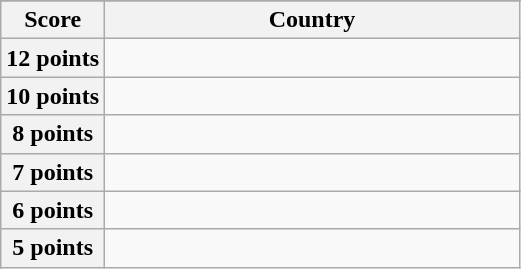<table class="wikitable">
<tr>
</tr>
<tr>
<th scope="col" width="20%">Score</th>
<th scope="col">Country</th>
</tr>
<tr>
<th scope="row">12 points</th>
<td></td>
</tr>
<tr>
<th scope="row">10 points</th>
<td></td>
</tr>
<tr>
<th scope="row">8 points</th>
<td></td>
</tr>
<tr>
<th scope="row">7 points</th>
<td></td>
</tr>
<tr>
<th scope="row">6 points</th>
<td></td>
</tr>
<tr>
<th scope="row">5 points</th>
<td></td>
</tr>
</table>
